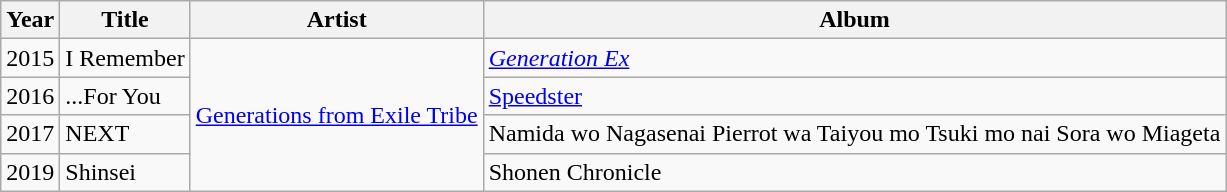<table class="wikitable">
<tr>
<th>Year</th>
<th>Title</th>
<th>Artist</th>
<th>Album</th>
</tr>
<tr>
<td>2015</td>
<td>I Remember</td>
<td rowspan="4"><a href='#'>Generations from Exile Tribe</a></td>
<td><em><a href='#'>Generation Ex</a></em></td>
</tr>
<tr>
<td>2016</td>
<td>...For You</td>
<td><a href='#'>Speedster</a></td>
</tr>
<tr>
<td>2017</td>
<td>NEXT</td>
<td>Namida wo Nagasenai Pierrot wa Taiyou mo Tsuki mo nai Sora wo Miageta</td>
</tr>
<tr>
<td>2019</td>
<td>Shinsei</td>
<td>Shonen Chronicle</td>
</tr>
</table>
